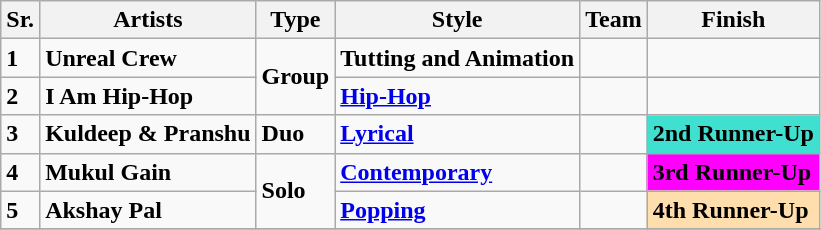<table class=wikitable>
<tr>
<th>Sr.</th>
<th>Artists</th>
<th>Type</th>
<th>Style</th>
<th>Team</th>
<th>Finish</th>
</tr>
<tr>
<td><strong>1</strong></td>
<td><strong>Unreal Crew</strong></td>
<td rowspan="2"><strong>Group</strong></td>
<td><strong>Tutting and Animation</strong></td>
<td><strong></strong></td>
<td></td>
</tr>
<tr>
<td><strong>2</strong></td>
<td><strong>I Am Hip-Hop</strong></td>
<td><a href='#'><strong>Hip-Hop</strong></a></td>
<td><strong></strong></td>
<td></td>
</tr>
<tr>
<td><strong>3</strong></td>
<td><strong>Kuldeep & Pranshu</strong></td>
<td><strong>Duo</strong></td>
<td><a href='#'><strong>Lyrical</strong></a></td>
<td><strong></strong></td>
<td bgcolor=turquoise><strong>2nd Runner-Up</strong></td>
</tr>
<tr>
<td><strong>4</strong></td>
<td><strong>Mukul Gain</strong></td>
<td rowspan="2"><strong>Solo</strong></td>
<td><a href='#'><strong>Contemporary</strong></a></td>
<td><strong></strong></td>
<td bgcolor=magenta><strong>3rd Runner-Up</strong></td>
</tr>
<tr>
<td><strong>5</strong></td>
<td><strong>Akshay Pal</strong></td>
<td><strong><a href='#'>Popping</a></strong></td>
<td><strong></strong></td>
<td bgcolor=Navajowhite><strong> 4th Runner-Up</strong></td>
</tr>
<tr>
</tr>
</table>
